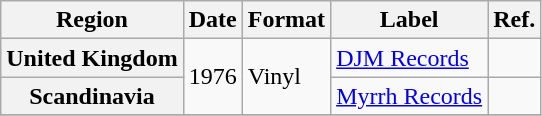<table class="wikitable plainrowheaders">
<tr>
<th scope="col">Region</th>
<th scope="col">Date</th>
<th scope="col">Format</th>
<th scope="col">Label</th>
<th scope="col">Ref.</th>
</tr>
<tr>
<th scope="row">United Kingdom</th>
<td rowspan="2">1976</td>
<td rowspan="2">Vinyl</td>
<td><a href='#'>DJM Records</a></td>
<td></td>
</tr>
<tr>
<th scope="row">Scandinavia</th>
<td><a href='#'>Myrrh Records</a></td>
<td></td>
</tr>
<tr>
</tr>
</table>
